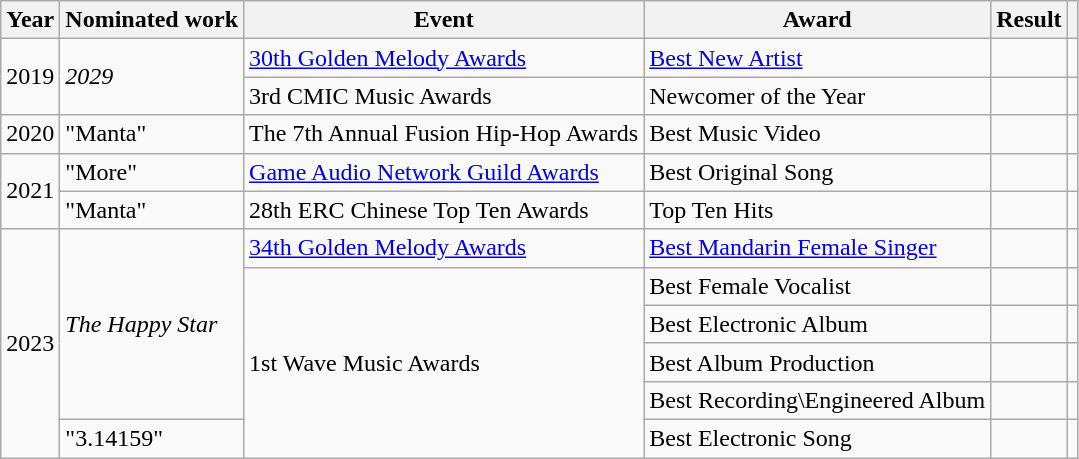<table class="wikitable sortable">
<tr>
<th>Year</th>
<th>Nominated work</th>
<th>Event</th>
<th>Award</th>
<th>Result</th>
<th class="unsortable"></th>
</tr>
<tr>
<td rowspan="2">2019</td>
<td rowspan="2"><em>2029</em></td>
<td><a href='#'>30th Golden Melody Awards</a></td>
<td><a href='#'>Best New Artist</a></td>
<td></td>
<td></td>
</tr>
<tr>
<td>3rd CMIC Music Awards</td>
<td>Newcomer of the Year</td>
<td></td>
<td></td>
</tr>
<tr>
<td>2020</td>
<td>"Manta"</td>
<td>The 7th Annual Fusion Hip-Hop Awards</td>
<td>Best Music Video</td>
<td></td>
<td></td>
</tr>
<tr>
<td rowspan="2">2021</td>
<td>"More"</td>
<td><a href='#'>Game Audio Network Guild Awards</a></td>
<td>Best Original Song</td>
<td></td>
<td></td>
</tr>
<tr>
<td>"Manta"</td>
<td>28th ERC Chinese Top Ten Awards</td>
<td>Top Ten Hits</td>
<td></td>
<td></td>
</tr>
<tr>
<td rowspan="6">2023</td>
<td rowspan="5"><em>The Happy Star</em></td>
<td><a href='#'>34th Golden Melody Awards</a></td>
<td><a href='#'>Best Mandarin Female Singer</a></td>
<td></td>
<td></td>
</tr>
<tr>
<td rowspan="5">1st Wave Music Awards</td>
<td>Best Female Vocalist</td>
<td></td>
<td></td>
</tr>
<tr>
<td>Best Electronic Album</td>
<td></td>
<td></td>
</tr>
<tr>
<td>Best Album Production</td>
<td></td>
<td></td>
</tr>
<tr>
<td>Best Recording\Engineered Album</td>
<td></td>
<td></td>
</tr>
<tr>
<td>"3.14159"</td>
<td>Best Electronic Song</td>
<td></td>
<td></td>
</tr>
</table>
